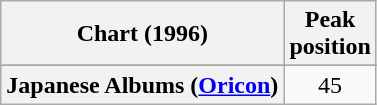<table class="wikitable sortable plainrowheaders">
<tr>
<th scope="col">Chart (1996)</th>
<th scope="col">Peak<br>position</th>
</tr>
<tr>
</tr>
<tr>
</tr>
<tr>
<th scope="row">Japanese Albums (<a href='#'>Oricon</a>)</th>
<td align="center">45</td>
</tr>
</table>
